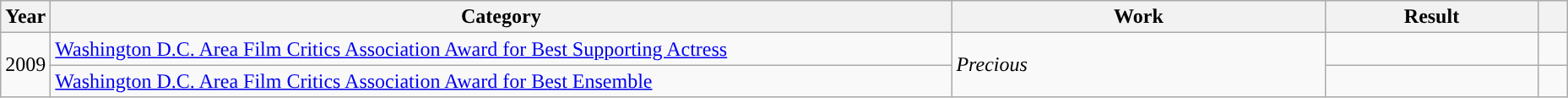<table class="wikitable">
<tr>
<th scope="col" style="width:1em;">Year</th>
<th scope="col" style="width:44em;">Category</th>
<th scope="col" style="width:18em;">Work</th>
<th scope="col" style="width:10em;">Result</th>
<th class="unsortable" style="width:1em;"></th>
</tr>
<tr>
<td rowspan="2">2009</td>
<td><a href='#'>Washington D.C. Area Film Critics Association Award for Best Supporting Actress</a></td>
<td rowspan="2"><em>Precious</em></td>
<td></td>
<td></td>
</tr>
<tr>
<td><a href='#'>Washington D.C. Area Film Critics Association Award for Best Ensemble</a> </td>
<td></td>
<td></td>
</tr>
</table>
